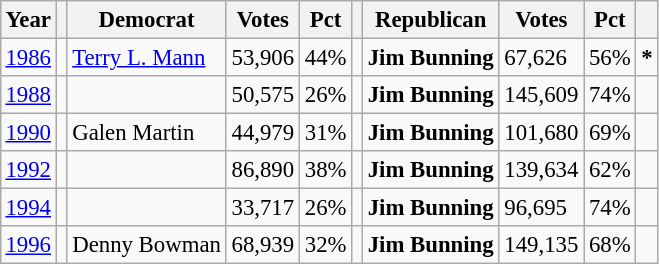<table class="wikitable" style="margin:0.5em ; font-size:95%">
<tr>
<th>Year</th>
<th></th>
<th>Democrat</th>
<th>Votes</th>
<th>Pct</th>
<th></th>
<th>Republican</th>
<th>Votes</th>
<th>Pct</th>
<th></th>
</tr>
<tr>
<td><a href='#'>1986</a></td>
<td></td>
<td><a href='#'>Terry L. Mann</a></td>
<td>53,906</td>
<td>44%</td>
<td></td>
<td><strong>Jim Bunning</strong></td>
<td>67,626</td>
<td>56%</td>
<td><strong>*</strong></td>
</tr>
<tr>
<td><a href='#'>1988</a></td>
<td></td>
<td></td>
<td>50,575</td>
<td>26%</td>
<td></td>
<td><strong>Jim Bunning</strong></td>
<td>145,609</td>
<td>74%</td>
<td></td>
</tr>
<tr>
<td><a href='#'>1990</a></td>
<td></td>
<td>Galen Martin</td>
<td>44,979</td>
<td>31%</td>
<td></td>
<td><strong>Jim Bunning</strong></td>
<td>101,680</td>
<td>69%</td>
<td></td>
</tr>
<tr>
<td><a href='#'>1992</a></td>
<td></td>
<td></td>
<td>86,890</td>
<td>38%</td>
<td></td>
<td><strong>Jim Bunning</strong></td>
<td>139,634</td>
<td>62%</td>
<td></td>
</tr>
<tr>
<td><a href='#'>1994</a></td>
<td></td>
<td></td>
<td>33,717</td>
<td>26%</td>
<td></td>
<td><strong>Jim Bunning</strong></td>
<td>96,695</td>
<td>74%</td>
<td></td>
</tr>
<tr>
<td><a href='#'>1996</a></td>
<td></td>
<td>Denny Bowman</td>
<td>68,939</td>
<td>32%</td>
<td></td>
<td><strong>Jim Bunning</strong></td>
<td>149,135</td>
<td>68%</td>
<td></td>
</tr>
</table>
